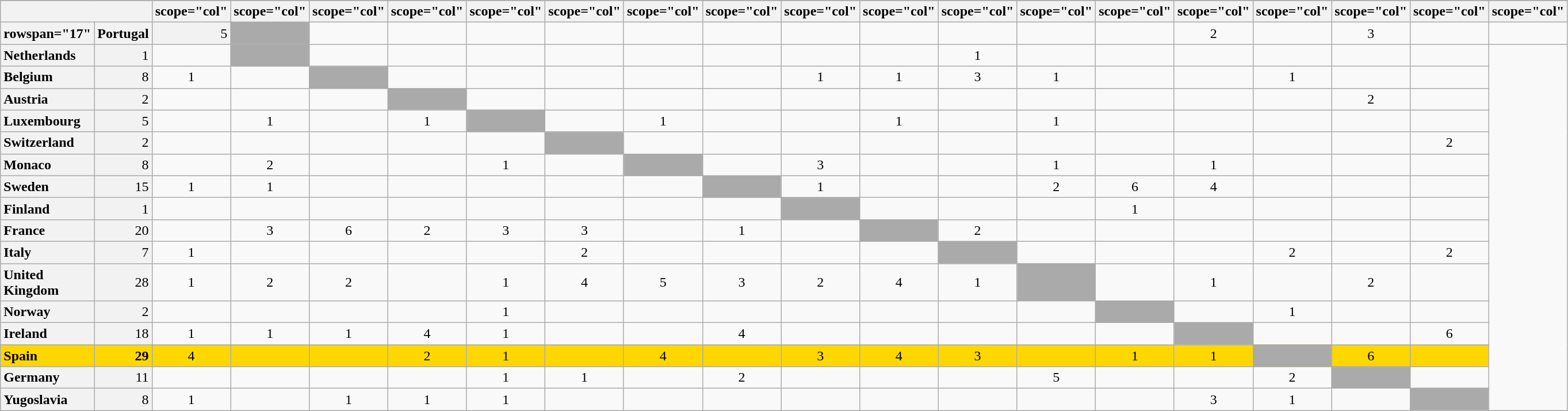<table class="wikitable plainrowheaders" style="text-align:center;">
<tr>
</tr>
<tr>
<th colspan="2"></th>
<th>scope="col" </th>
<th>scope="col" </th>
<th>scope="col" </th>
<th>scope="col" </th>
<th>scope="col" </th>
<th>scope="col" </th>
<th>scope="col" </th>
<th>scope="col" </th>
<th>scope="col" </th>
<th>scope="col" </th>
<th>scope="col" </th>
<th>scope="col" </th>
<th>scope="col" </th>
<th>scope="col" </th>
<th>scope="col" </th>
<th>scope="col" </th>
<th>scope="col" </th>
<th>scope="col" </th>
</tr>
<tr>
<th>rowspan="17" </th>
<th scope="row" style="text-align:left; background:#f2f2f2;">Portugal</th>
<td style="text-align:right; background:#f2f2f2;">5</td>
<td style="text-align:left; background:#AAAAAA;"></td>
<td></td>
<td></td>
<td></td>
<td></td>
<td></td>
<td></td>
<td></td>
<td></td>
<td></td>
<td></td>
<td></td>
<td>2</td>
<td></td>
<td>3</td>
<td></td>
<td></td>
</tr>
<tr>
<th scope="row" style="text-align:left; background:#f2f2f2;">Netherlands</th>
<td style="text-align:right; background:#f2f2f2;">1</td>
<td></td>
<td style="text-align:left; background:#AAAAAA;"></td>
<td></td>
<td></td>
<td></td>
<td></td>
<td></td>
<td></td>
<td></td>
<td></td>
<td>1</td>
<td></td>
<td></td>
<td></td>
<td></td>
<td></td>
<td></td>
</tr>
<tr>
<th scope="row" style="text-align:left; background:#f2f2f2;">Belgium</th>
<td style="text-align:right; background:#f2f2f2;">8</td>
<td>1</td>
<td></td>
<td style="text-align:left; background:#AAAAAA;"></td>
<td></td>
<td></td>
<td></td>
<td></td>
<td></td>
<td>1</td>
<td>1</td>
<td>3</td>
<td>1</td>
<td></td>
<td></td>
<td>1</td>
<td></td>
<td></td>
</tr>
<tr>
<th scope="row" style="text-align:left; background:#f2f2f2;">Austria</th>
<td style="text-align:right; background:#f2f2f2;">2</td>
<td></td>
<td></td>
<td></td>
<td style="text-align:left; background:#AAAAAA;"></td>
<td></td>
<td></td>
<td></td>
<td></td>
<td></td>
<td></td>
<td></td>
<td></td>
<td></td>
<td></td>
<td></td>
<td>2</td>
<td></td>
</tr>
<tr>
<th scope="row" style="text-align:left; background:#f2f2f2;">Luxembourg</th>
<td style="text-align:right; background:#f2f2f2;">5</td>
<td></td>
<td>1</td>
<td></td>
<td>1</td>
<td style="text-align:left; background:#AAAAAA;"></td>
<td></td>
<td>1</td>
<td></td>
<td></td>
<td>1</td>
<td></td>
<td>1</td>
<td></td>
<td></td>
<td></td>
<td></td>
<td></td>
</tr>
<tr>
<th scope="row" style="text-align:left; background:#f2f2f2;">Switzerland</th>
<td style="text-align:right; background:#f2f2f2;">2</td>
<td></td>
<td></td>
<td></td>
<td></td>
<td></td>
<td style="text-align:left; background:#AAAAAA;"></td>
<td></td>
<td></td>
<td></td>
<td></td>
<td></td>
<td></td>
<td></td>
<td></td>
<td></td>
<td></td>
<td>2</td>
</tr>
<tr>
<th scope="row" style="text-align:left; background:#f2f2f2;">Monaco</th>
<td style="text-align:right; background:#f2f2f2;">8</td>
<td></td>
<td>2</td>
<td></td>
<td></td>
<td>1</td>
<td></td>
<td style="text-align:left; background:#AAAAAA;"></td>
<td></td>
<td>3</td>
<td></td>
<td></td>
<td>1</td>
<td></td>
<td>1</td>
<td></td>
<td></td>
<td></td>
</tr>
<tr>
<th scope="row" style="text-align:left; background:#f2f2f2;">Sweden</th>
<td style="text-align:right; background:#f2f2f2;">15</td>
<td>1</td>
<td>1</td>
<td></td>
<td></td>
<td></td>
<td></td>
<td></td>
<td style="text-align:left; background:#AAAAAA;"></td>
<td>1</td>
<td></td>
<td></td>
<td>2</td>
<td>6</td>
<td>4</td>
<td></td>
<td></td>
<td></td>
</tr>
<tr>
<th scope="row" style="text-align:left; background:#f2f2f2;">Finland</th>
<td style="text-align:right; background:#f2f2f2;">1</td>
<td></td>
<td></td>
<td></td>
<td></td>
<td></td>
<td></td>
<td></td>
<td></td>
<td style="text-align:left; background:#AAAAAA;"></td>
<td></td>
<td></td>
<td></td>
<td>1</td>
<td></td>
<td></td>
<td></td>
<td></td>
</tr>
<tr>
<th scope="row" style="text-align:left; background:#f2f2f2;">France</th>
<td style="text-align:right; background:#f2f2f2;">20</td>
<td></td>
<td>3</td>
<td>6</td>
<td>2</td>
<td>3</td>
<td>3</td>
<td></td>
<td>1</td>
<td></td>
<td style="text-align:left; background:#AAAAAA;"></td>
<td>2</td>
<td></td>
<td></td>
<td></td>
<td></td>
<td></td>
<td></td>
</tr>
<tr>
<th scope="row" style="text-align:left; background:#f2f2f2;">Italy</th>
<td style="text-align:right; background:#f2f2f2;">7</td>
<td>1</td>
<td></td>
<td></td>
<td></td>
<td></td>
<td>2</td>
<td></td>
<td></td>
<td></td>
<td></td>
<td style="text-align:left; background:#AAAAAA;"></td>
<td></td>
<td></td>
<td></td>
<td>2</td>
<td></td>
<td>2</td>
</tr>
<tr>
<th scope="row" style="text-align:left; background:#f2f2f2;">United Kingdom</th>
<td style="text-align:right; background:#f2f2f2;">28</td>
<td>1</td>
<td>2</td>
<td>2</td>
<td></td>
<td>1</td>
<td>4</td>
<td>5</td>
<td>3</td>
<td>2</td>
<td>4</td>
<td>1</td>
<td style="text-align:left; background:#AAAAAA;"></td>
<td></td>
<td>1</td>
<td></td>
<td>2</td>
<td></td>
</tr>
<tr>
<th scope="row" style="text-align:left; background:#f2f2f2;">Norway</th>
<td style="text-align:right; background:#f2f2f2;">2</td>
<td></td>
<td></td>
<td></td>
<td></td>
<td>1</td>
<td></td>
<td></td>
<td></td>
<td></td>
<td></td>
<td></td>
<td></td>
<td style="text-align:left; background:#AAAAAA;"></td>
<td></td>
<td>1</td>
<td></td>
<td></td>
</tr>
<tr>
<th scope="row" style="text-align:left; background:#f2f2f2;">Ireland</th>
<td style="text-align:right; background:#f2f2f2;">18</td>
<td>1</td>
<td>1</td>
<td>1</td>
<td>4</td>
<td>1</td>
<td></td>
<td></td>
<td>4</td>
<td></td>
<td></td>
<td></td>
<td></td>
<td></td>
<td style="text-align:left; background:#AAAAAA;"></td>
<td></td>
<td></td>
<td>6</td>
</tr>
<tr style="background:gold;">
<th scope="row" style="text-align:left; font-weight:bold; background:gold;">Spain</th>
<td style="text-align:right; font-weight:bold;">29</td>
<td>4</td>
<td></td>
<td></td>
<td>2</td>
<td>1</td>
<td></td>
<td>4</td>
<td></td>
<td>3</td>
<td>4</td>
<td>3</td>
<td></td>
<td>1</td>
<td>1</td>
<td style="text-align:left; background:#AAAAAA;"></td>
<td>6</td>
<td></td>
</tr>
<tr>
<th scope="row" style="text-align:left; background:#f2f2f2;">Germany</th>
<td style="text-align:right; background:#f2f2f2;">11</td>
<td></td>
<td></td>
<td></td>
<td></td>
<td>1</td>
<td>1</td>
<td></td>
<td>2</td>
<td></td>
<td></td>
<td></td>
<td>5</td>
<td></td>
<td></td>
<td>2</td>
<td style="text-align:left; background:#AAAAAA;"></td>
<td></td>
</tr>
<tr>
<th scope="row" style="text-align:left; background:#f2f2f2;">Yugoslavia</th>
<td style="text-align:right; background:#f2f2f2;">8</td>
<td>1</td>
<td></td>
<td>1</td>
<td>1</td>
<td>1</td>
<td></td>
<td></td>
<td></td>
<td></td>
<td></td>
<td></td>
<td></td>
<td></td>
<td>3</td>
<td>1</td>
<td></td>
<td style="text-align:left; background:#AAAAAA;"></td>
</tr>
</table>
